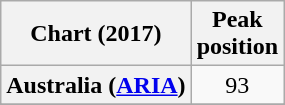<table class="wikitable sortable plainrowheaders" style="text-align:center">
<tr>
<th scope="col">Chart (2017)</th>
<th scope="col">Peak<br> position</th>
</tr>
<tr>
<th scope="row">Australia (<a href='#'>ARIA</a>)</th>
<td>93</td>
</tr>
<tr>
</tr>
<tr>
</tr>
<tr>
</tr>
<tr>
</tr>
</table>
